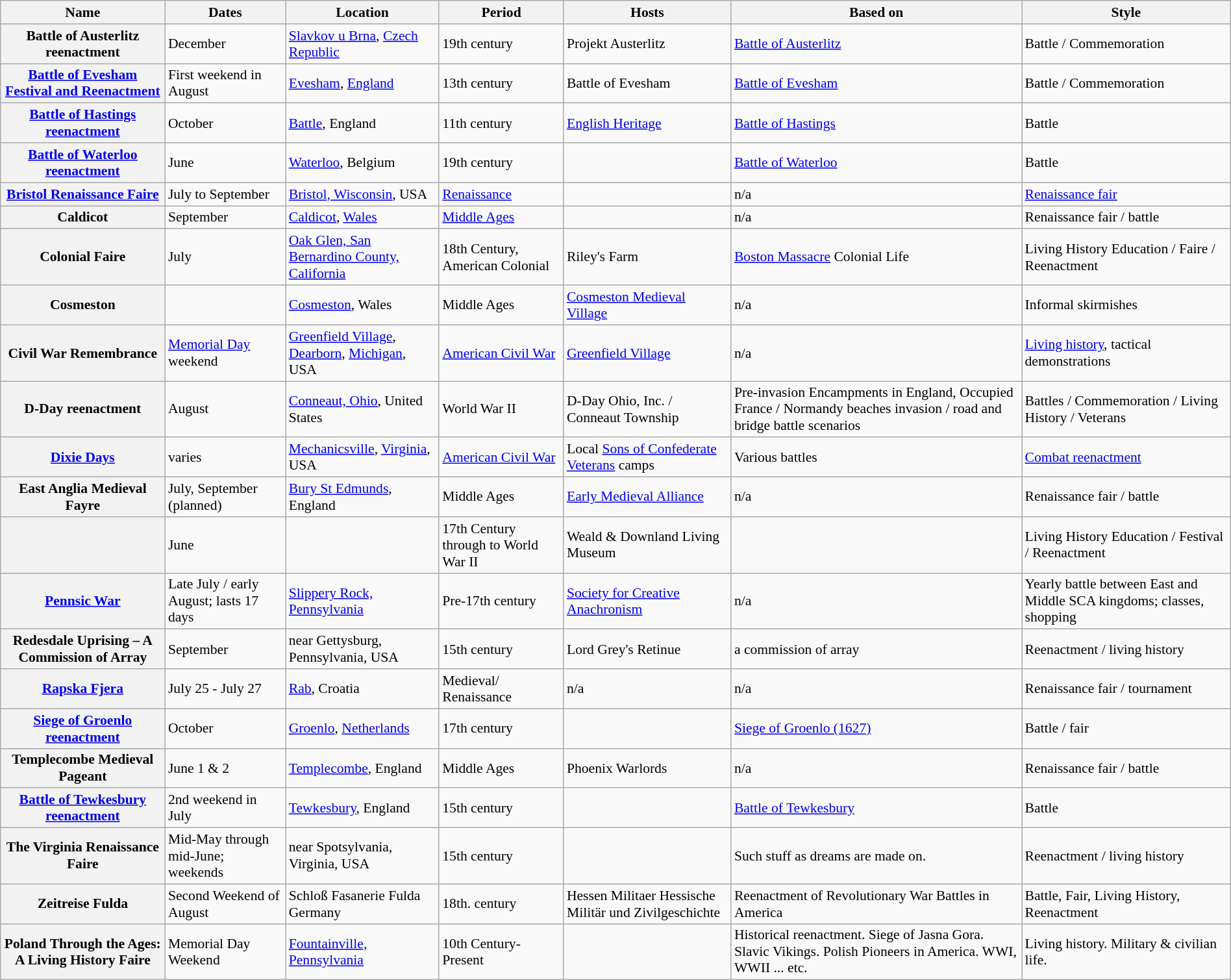<table class="wikitable sortable" style="font-size: 90%; width: 100%">
<tr>
<th>Name</th>
<th>Dates</th>
<th>Location</th>
<th>Period</th>
<th>Hosts</th>
<th>Based on</th>
<th>Style</th>
</tr>
<tr>
<th>Battle of Austerlitz reenactment</th>
<td>December</td>
<td><a href='#'>Slavkov u Brna</a>, <a href='#'>Czech Republic</a></td>
<td>19th century</td>
<td>Projekt Austerlitz</td>
<td><a href='#'>Battle of Austerlitz</a></td>
<td>Battle / Commemoration</td>
</tr>
<tr>
<th><a href='#'>Battle of Evesham Festival and Reenactment</a></th>
<td>First weekend in August</td>
<td><a href='#'>Evesham</a>, <a href='#'>England</a></td>
<td>13th century</td>
<td>Battle of Evesham</td>
<td><a href='#'>Battle of Evesham</a></td>
<td>Battle / Commemoration</td>
</tr>
<tr>
<th><a href='#'>Battle of Hastings reenactment</a></th>
<td>October</td>
<td><a href='#'>Battle</a>, England</td>
<td>11th century</td>
<td><a href='#'>English Heritage</a></td>
<td><a href='#'>Battle of Hastings</a></td>
<td>Battle</td>
</tr>
<tr>
<th><a href='#'>Battle of Waterloo reenactment</a></th>
<td>June</td>
<td><a href='#'>Waterloo</a>, Belgium</td>
<td>19th century</td>
<td></td>
<td><a href='#'>Battle of Waterloo</a></td>
<td>Battle</td>
</tr>
<tr>
<th><a href='#'>Bristol Renaissance Faire</a></th>
<td>July to September</td>
<td><a href='#'>Bristol, Wisconsin</a>, USA</td>
<td><a href='#'>Renaissance</a></td>
<td></td>
<td>n/a</td>
<td><a href='#'>Renaissance fair</a></td>
</tr>
<tr>
<th>Caldicot</th>
<td>September</td>
<td><a href='#'>Caldicot</a>, <a href='#'>Wales</a></td>
<td><a href='#'>Middle Ages</a></td>
<td></td>
<td>n/a</td>
<td>Renaissance fair / battle</td>
</tr>
<tr>
<th>Colonial Faire</th>
<td>July</td>
<td><a href='#'>Oak Glen, San Bernardino County, California</a></td>
<td>18th Century, American Colonial</td>
<td>Riley's Farm </td>
<td><a href='#'>Boston Massacre</a> Colonial Life</td>
<td>Living History Education / Faire / Reenactment</td>
</tr>
<tr>
<th>Cosmeston</th>
<td></td>
<td><a href='#'>Cosmeston</a>, Wales</td>
<td>Middle Ages</td>
<td><a href='#'>Cosmeston Medieval Village</a></td>
<td>n/a</td>
<td>Informal skirmishes</td>
</tr>
<tr>
<th>Civil War Remembrance</th>
<td><a href='#'>Memorial Day</a> weekend</td>
<td><a href='#'>Greenfield Village</a>, <a href='#'>Dearborn</a>, <a href='#'>Michigan</a>, USA</td>
<td><a href='#'>American Civil War</a></td>
<td><a href='#'>Greenfield Village</a></td>
<td>n/a</td>
<td><a href='#'>Living history</a>, tactical demonstrations</td>
</tr>
<tr>
<th>D-Day reenactment</th>
<td>August</td>
<td><a href='#'>Conneaut, Ohio</a>, United States</td>
<td>World War II</td>
<td>D-Day Ohio, Inc. / Conneaut Township</td>
<td>Pre-invasion Encampments in England, Occupied France / Normandy beaches invasion / road and bridge battle scenarios</td>
<td>Battles / Commemoration / Living History / Veterans</td>
</tr>
<tr>
<th><a href='#'>Dixie Days</a></th>
<td>varies</td>
<td><a href='#'>Mechanicsville</a>, <a href='#'>Virginia</a>, USA</td>
<td><a href='#'>American Civil War</a></td>
<td>Local <a href='#'>Sons of Confederate Veterans</a> camps</td>
<td>Various battles</td>
<td><a href='#'>Combat reenactment</a></td>
</tr>
<tr>
<th>East Anglia Medieval Fayre</th>
<td>July, September (planned)</td>
<td><a href='#'>Bury St Edmunds</a>, England</td>
<td>Middle Ages</td>
<td><a href='#'>Early Medieval Alliance</a></td>
<td>n/a</td>
<td>Renaissance fair / battle</td>
</tr>
<tr>
<th></th>
<td>June</td>
<td></td>
<td>17th Century through to World War II</td>
<td>Weald & Downland Living Museum</td>
<td></td>
<td>Living History Education / Festival / Reenactment</td>
</tr>
<tr>
<th><a href='#'>Pennsic War</a></th>
<td>Late July / early August; lasts 17 days</td>
<td><a href='#'>Slippery Rock, Pennsylvania</a></td>
<td>Pre-17th century</td>
<td><a href='#'>Society for Creative Anachronism</a></td>
<td>n/a</td>
<td>Yearly battle between East and Middle SCA kingdoms; classes, shopping</td>
</tr>
<tr>
<th>Redesdale Uprising – A Commission of Array</th>
<td>September</td>
<td>near Gettysburg, Pennsylvania, USA</td>
<td>15th century</td>
<td>Lord Grey's Retinue</td>
<td>a commission of array</td>
<td>Reenactment / living history</td>
</tr>
<tr>
<th><a href='#'>Rapska Fjera</a></th>
<td>July 25 - July 27</td>
<td><a href='#'>Rab</a>, Croatia</td>
<td>Medieval/ Renaissance</td>
<td>n/a</td>
<td>n/a</td>
<td>Renaissance fair / tournament</td>
</tr>
<tr>
<th><a href='#'>Siege of Groenlo reenactment</a></th>
<td>October</td>
<td><a href='#'>Groenlo</a>, <a href='#'>Netherlands</a></td>
<td>17th century</td>
<td></td>
<td><a href='#'>Siege of Groenlo (1627)</a></td>
<td>Battle / fair</td>
</tr>
<tr>
<th>Templecombe Medieval Pageant</th>
<td>June 1 & 2</td>
<td><a href='#'>Templecombe</a>, England</td>
<td>Middle Ages</td>
<td>Phoenix Warlords</td>
<td>n/a</td>
<td>Renaissance fair / battle</td>
</tr>
<tr>
<th><a href='#'>Battle of Tewkesbury reenactment</a></th>
<td>2nd weekend in July </td>
<td><a href='#'>Tewkesbury</a>, England</td>
<td>15th century</td>
<td></td>
<td><a href='#'>Battle of Tewkesbury</a></td>
<td>Battle</td>
</tr>
<tr>
<th>The Virginia Renaissance Faire</th>
<td>Mid-May through mid-June; weekends</td>
<td>near Spotsylvania, Virginia, USA</td>
<td>15th century</td>
<td></td>
<td>Such stuff as dreams are made on.</td>
<td>Reenactment / living history</td>
</tr>
<tr>
<th>Zeitreise Fulda</th>
<td>Second Weekend of August</td>
<td>Schloß Fasanerie Fulda Germany</td>
<td>18th. century</td>
<td>Hessen Militaer Hessische Militär und Zivilgeschichte</td>
<td>Reenactment of Revolutionary War Battles in America</td>
<td>Battle, Fair, Living History, Reenactment</td>
</tr>
<tr>
<th>Poland Through the Ages: A Living History Faire</th>
<td>Memorial Day Weekend</td>
<td><a href='#'>Fountainville, Pennsylvania</a></td>
<td>10th Century-Present</td>
<td></td>
<td>Historical reenactment. Siege of Jasna Gora. Slavic Vikings. Polish Pioneers in America. WWI, WWII ... etc.</td>
<td>Living history. Military & civilian life.</td>
</tr>
</table>
